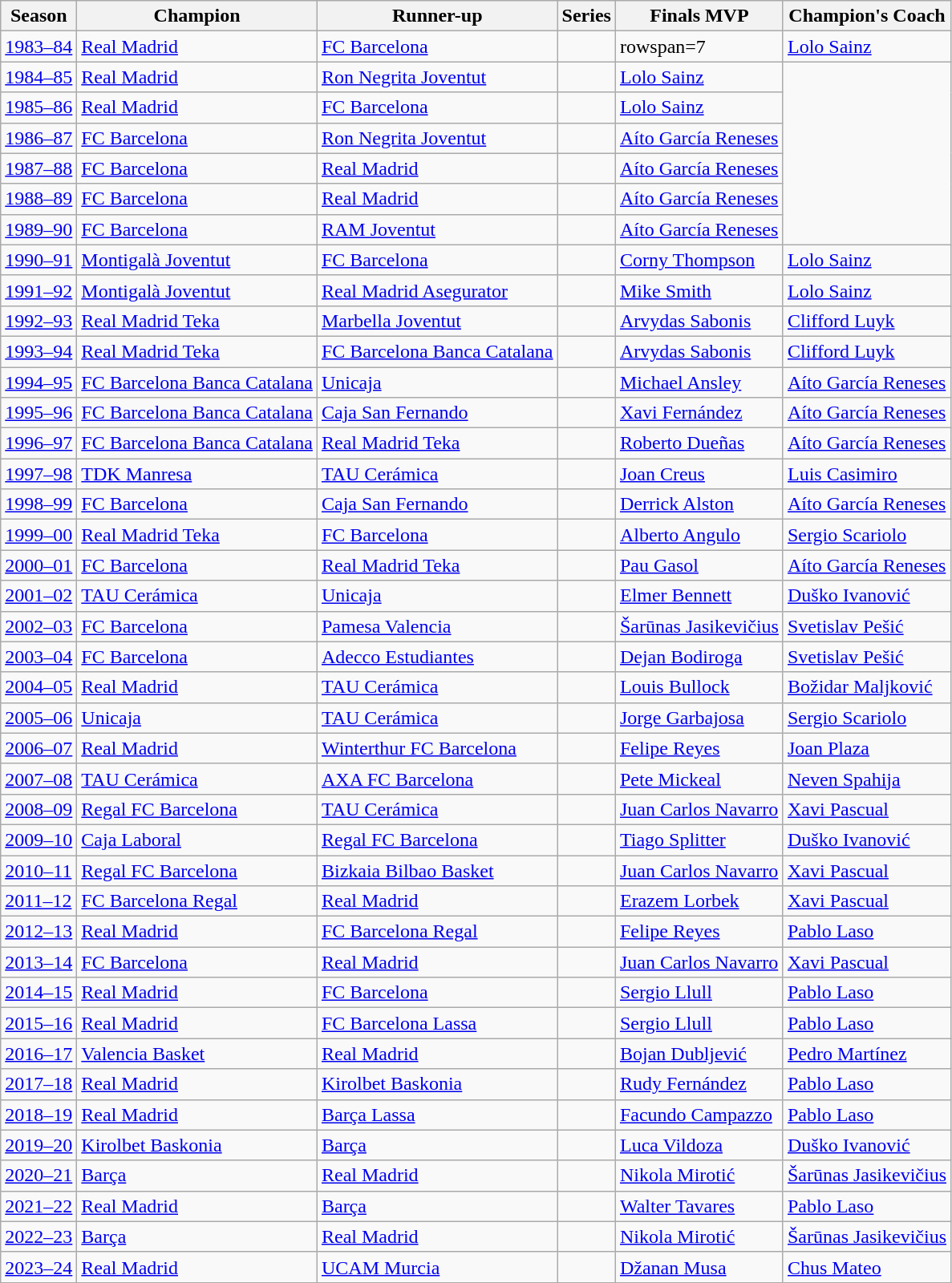<table class="wikitable">
<tr>
<th>Season</th>
<th>Champion</th>
<th>Runner-up</th>
<th>Series</th>
<th>Finals MVP</th>
<th>Champion's Coach</th>
</tr>
<tr>
<td><a href='#'>1983–84</a></td>
<td><a href='#'>Real Madrid</a></td>
<td><a href='#'>FC Barcelona</a></td>
<td></td>
<td>rowspan=7 </td>
<td> <a href='#'>Lolo Sainz</a></td>
</tr>
<tr>
<td><a href='#'>1984–85</a></td>
<td><a href='#'>Real Madrid</a></td>
<td><a href='#'>Ron Negrita Joventut</a></td>
<td></td>
<td> <a href='#'>Lolo Sainz</a></td>
</tr>
<tr>
<td><a href='#'>1985–86</a></td>
<td><a href='#'>Real Madrid</a></td>
<td><a href='#'>FC Barcelona</a></td>
<td></td>
<td> <a href='#'>Lolo Sainz</a></td>
</tr>
<tr>
<td><a href='#'>1986–87</a></td>
<td><a href='#'>FC Barcelona</a></td>
<td><a href='#'>Ron Negrita Joventut</a></td>
<td></td>
<td> <a href='#'>Aíto García Reneses</a></td>
</tr>
<tr>
<td><a href='#'>1987–88</a></td>
<td><a href='#'>FC Barcelona</a></td>
<td><a href='#'>Real Madrid</a></td>
<td></td>
<td> <a href='#'>Aíto García Reneses</a></td>
</tr>
<tr>
<td><a href='#'>1988–89</a></td>
<td><a href='#'>FC Barcelona</a></td>
<td><a href='#'>Real Madrid</a></td>
<td></td>
<td> <a href='#'>Aíto García Reneses</a></td>
</tr>
<tr>
<td><a href='#'>1989–90</a></td>
<td><a href='#'>FC Barcelona</a></td>
<td><a href='#'>RAM Joventut</a></td>
<td></td>
<td> <a href='#'>Aíto García Reneses</a></td>
</tr>
<tr>
<td><a href='#'>1990–91</a></td>
<td><a href='#'>Montigalà Joventut</a></td>
<td><a href='#'>FC Barcelona</a></td>
<td></td>
<td> <a href='#'>Corny Thompson</a></td>
<td> <a href='#'>Lolo Sainz</a></td>
</tr>
<tr>
<td><a href='#'>1991–92</a></td>
<td><a href='#'>Montigalà Joventut</a></td>
<td><a href='#'>Real Madrid Asegurator</a></td>
<td></td>
<td> <a href='#'>Mike Smith</a></td>
<td> <a href='#'>Lolo Sainz</a></td>
</tr>
<tr>
<td><a href='#'>1992–93</a></td>
<td><a href='#'>Real Madrid Teka</a></td>
<td><a href='#'>Marbella Joventut</a></td>
<td></td>
<td> <a href='#'>Arvydas Sabonis</a></td>
<td> <a href='#'>Clifford Luyk</a></td>
</tr>
<tr>
<td><a href='#'>1993–94</a></td>
<td><a href='#'>Real Madrid Teka</a></td>
<td><a href='#'>FC Barcelona Banca Catalana</a></td>
<td></td>
<td> <a href='#'>Arvydas Sabonis</a></td>
<td> <a href='#'>Clifford Luyk</a></td>
</tr>
<tr>
<td><a href='#'>1994–95</a></td>
<td><a href='#'>FC Barcelona Banca Catalana</a></td>
<td><a href='#'>Unicaja</a></td>
<td></td>
<td> <a href='#'>Michael Ansley</a></td>
<td> <a href='#'>Aíto García Reneses</a></td>
</tr>
<tr>
<td><a href='#'>1995–96</a></td>
<td><a href='#'>FC Barcelona Banca Catalana</a></td>
<td><a href='#'>Caja San Fernando</a></td>
<td></td>
<td> <a href='#'>Xavi Fernández</a></td>
<td> <a href='#'>Aíto García Reneses</a></td>
</tr>
<tr>
<td><a href='#'>1996–97</a></td>
<td><a href='#'>FC Barcelona Banca Catalana</a></td>
<td><a href='#'>Real Madrid Teka</a></td>
<td></td>
<td> <a href='#'>Roberto Dueñas</a></td>
<td> <a href='#'>Aíto García Reneses</a></td>
</tr>
<tr>
<td><a href='#'>1997–98</a></td>
<td><a href='#'>TDK Manresa</a></td>
<td><a href='#'>TAU Cerámica</a></td>
<td></td>
<td> <a href='#'>Joan Creus</a></td>
<td> <a href='#'>Luis Casimiro</a></td>
</tr>
<tr>
<td><a href='#'>1998–99</a></td>
<td><a href='#'>FC Barcelona</a></td>
<td><a href='#'>Caja San Fernando</a></td>
<td></td>
<td> <a href='#'>Derrick Alston</a></td>
<td> <a href='#'>Aíto García Reneses</a></td>
</tr>
<tr>
<td><a href='#'>1999–00</a></td>
<td><a href='#'>Real Madrid Teka</a></td>
<td><a href='#'>FC Barcelona</a></td>
<td></td>
<td> <a href='#'>Alberto Angulo</a></td>
<td> <a href='#'>Sergio Scariolo</a></td>
</tr>
<tr>
<td><a href='#'>2000–01</a></td>
<td><a href='#'>FC Barcelona</a></td>
<td><a href='#'>Real Madrid Teka</a></td>
<td></td>
<td> <a href='#'>Pau Gasol</a></td>
<td> <a href='#'>Aíto García Reneses</a></td>
</tr>
<tr>
<td><a href='#'>2001–02</a></td>
<td><a href='#'>TAU Cerámica</a></td>
<td><a href='#'>Unicaja</a></td>
<td></td>
<td> <a href='#'>Elmer Bennett</a></td>
<td> <a href='#'>Duško Ivanović</a></td>
</tr>
<tr>
<td><a href='#'>2002–03</a></td>
<td><a href='#'>FC Barcelona</a></td>
<td><a href='#'>Pamesa Valencia</a></td>
<td></td>
<td> <a href='#'>Šarūnas Jasikevičius</a></td>
<td> <a href='#'>Svetislav Pešić</a></td>
</tr>
<tr>
<td><a href='#'>2003–04</a></td>
<td><a href='#'>FC Barcelona</a></td>
<td><a href='#'>Adecco Estudiantes</a></td>
<td></td>
<td> <a href='#'>Dejan Bodiroga</a></td>
<td> <a href='#'>Svetislav Pešić</a></td>
</tr>
<tr>
<td><a href='#'>2004–05</a></td>
<td><a href='#'>Real Madrid</a></td>
<td><a href='#'>TAU Cerámica</a></td>
<td></td>
<td> <a href='#'>Louis Bullock</a></td>
<td> <a href='#'>Božidar Maljković</a></td>
</tr>
<tr>
<td><a href='#'>2005–06</a></td>
<td><a href='#'>Unicaja</a></td>
<td><a href='#'>TAU Cerámica</a></td>
<td></td>
<td> <a href='#'>Jorge Garbajosa</a></td>
<td> <a href='#'>Sergio Scariolo</a></td>
</tr>
<tr>
<td><a href='#'>2006–07</a></td>
<td><a href='#'>Real Madrid</a></td>
<td><a href='#'>Winterthur FC Barcelona</a></td>
<td></td>
<td> <a href='#'>Felipe Reyes</a></td>
<td> <a href='#'>Joan Plaza</a></td>
</tr>
<tr>
<td><a href='#'>2007–08</a></td>
<td><a href='#'>TAU Cerámica</a></td>
<td><a href='#'>AXA FC Barcelona</a></td>
<td></td>
<td> <a href='#'>Pete Mickeal</a></td>
<td> <a href='#'>Neven Spahija</a></td>
</tr>
<tr>
<td><a href='#'>2008–09</a></td>
<td><a href='#'>Regal FC Barcelona</a></td>
<td><a href='#'>TAU Cerámica</a></td>
<td></td>
<td> <a href='#'>Juan Carlos Navarro</a></td>
<td> <a href='#'>Xavi Pascual</a></td>
</tr>
<tr>
<td><a href='#'>2009–10</a></td>
<td><a href='#'>Caja Laboral</a></td>
<td><a href='#'>Regal FC Barcelona</a></td>
<td></td>
<td> <a href='#'>Tiago Splitter</a></td>
<td> <a href='#'>Duško Ivanović</a></td>
</tr>
<tr>
<td><a href='#'>2010–11</a></td>
<td><a href='#'>Regal FC Barcelona</a></td>
<td><a href='#'>Bizkaia Bilbao Basket</a></td>
<td></td>
<td> <a href='#'>Juan Carlos Navarro</a></td>
<td> <a href='#'>Xavi Pascual</a></td>
</tr>
<tr>
<td><a href='#'>2011–12</a></td>
<td><a href='#'>FC Barcelona Regal</a></td>
<td><a href='#'>Real Madrid</a></td>
<td></td>
<td> <a href='#'>Erazem Lorbek</a></td>
<td> <a href='#'>Xavi Pascual</a></td>
</tr>
<tr>
<td><a href='#'>2012–13</a></td>
<td><a href='#'>Real Madrid</a></td>
<td><a href='#'>FC Barcelona Regal</a></td>
<td></td>
<td> <a href='#'>Felipe Reyes</a></td>
<td> <a href='#'>Pablo Laso</a></td>
</tr>
<tr>
<td><a href='#'>2013–14</a></td>
<td><a href='#'>FC Barcelona</a></td>
<td><a href='#'>Real Madrid</a></td>
<td></td>
<td> <a href='#'>Juan Carlos Navarro</a></td>
<td> <a href='#'>Xavi Pascual</a></td>
</tr>
<tr>
<td><a href='#'>2014–15</a></td>
<td><a href='#'>Real Madrid</a></td>
<td><a href='#'>FC Barcelona</a></td>
<td></td>
<td> <a href='#'>Sergio Llull</a></td>
<td> <a href='#'>Pablo Laso</a></td>
</tr>
<tr>
<td><a href='#'>2015–16</a></td>
<td><a href='#'>Real Madrid</a></td>
<td><a href='#'>FC Barcelona Lassa</a></td>
<td></td>
<td> <a href='#'>Sergio Llull</a></td>
<td> <a href='#'>Pablo Laso</a></td>
</tr>
<tr>
<td><a href='#'>2016–17</a></td>
<td><a href='#'>Valencia Basket</a></td>
<td><a href='#'>Real Madrid</a></td>
<td></td>
<td> <a href='#'>Bojan Dubljević</a></td>
<td> <a href='#'>Pedro Martínez</a></td>
</tr>
<tr>
<td><a href='#'>2017–18</a></td>
<td><a href='#'>Real Madrid</a></td>
<td><a href='#'>Kirolbet Baskonia</a></td>
<td></td>
<td> <a href='#'>Rudy Fernández</a></td>
<td> <a href='#'>Pablo Laso</a></td>
</tr>
<tr>
<td><a href='#'>2018–19</a></td>
<td><a href='#'>Real Madrid</a></td>
<td><a href='#'>Barça Lassa</a></td>
<td></td>
<td> <a href='#'>Facundo Campazzo</a></td>
<td> <a href='#'>Pablo Laso</a></td>
</tr>
<tr>
<td><a href='#'>2019–20</a></td>
<td><a href='#'>Kirolbet Baskonia</a></td>
<td><a href='#'>Barça</a></td>
<td></td>
<td> <a href='#'>Luca Vildoza</a></td>
<td> <a href='#'>Duško Ivanović</a></td>
</tr>
<tr>
<td><a href='#'>2020–21</a></td>
<td><a href='#'>Barça</a></td>
<td><a href='#'>Real Madrid</a></td>
<td></td>
<td> <a href='#'>Nikola Mirotić</a></td>
<td> <a href='#'>Šarūnas Jasikevičius</a></td>
</tr>
<tr>
<td><a href='#'>2021–22</a></td>
<td><a href='#'>Real Madrid</a></td>
<td><a href='#'>Barça</a></td>
<td></td>
<td> <a href='#'>Walter Tavares</a></td>
<td> <a href='#'>Pablo Laso</a></td>
</tr>
<tr>
<td><a href='#'>2022–23</a></td>
<td><a href='#'>Barça</a></td>
<td><a href='#'>Real Madrid</a></td>
<td></td>
<td> <a href='#'>Nikola Mirotić</a></td>
<td> <a href='#'>Šarūnas Jasikevičius</a></td>
</tr>
<tr>
<td><a href='#'>2023–24</a></td>
<td><a href='#'>Real Madrid</a></td>
<td><a href='#'>UCAM Murcia</a></td>
<td></td>
<td> <a href='#'>Džanan Musa</a></td>
<td> <a href='#'>Chus Mateo</a></td>
</tr>
</table>
